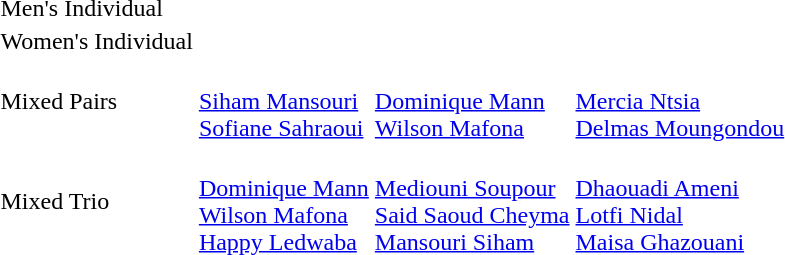<table>
<tr>
<td>Men's Individual</td>
<td></td>
<td></td>
<td></td>
</tr>
<tr>
<td>Women's Individual</td>
<td></td>
<td></td>
<td><br></td>
</tr>
<tr>
<td>Mixed Pairs</td>
<td><br><a href='#'>Siham Mansouri</a><br><a href='#'>Sofiane Sahraoui</a></td>
<td><br><a href='#'>Dominique Mann</a><br><a href='#'>Wilson Mafona</a></td>
<td><br><a href='#'>Mercia Ntsia</a><br><a href='#'>Delmas Moungondou</a></td>
</tr>
<tr>
<td>Mixed Trio</td>
<td><br><a href='#'>Dominique Mann</a><br><a href='#'>Wilson Mafona</a><br><a href='#'>Happy Ledwaba</a></td>
<td><br><a href='#'>Mediouni Soupour</a><br><a href='#'>Said Saoud Cheyma</a><br><a href='#'>Mansouri Siham</a></td>
<td><br><a href='#'>Dhaouadi Ameni</a><br><a href='#'>Lotfi Nidal</a><br><a href='#'>Maisa Ghazouani</a></td>
</tr>
</table>
